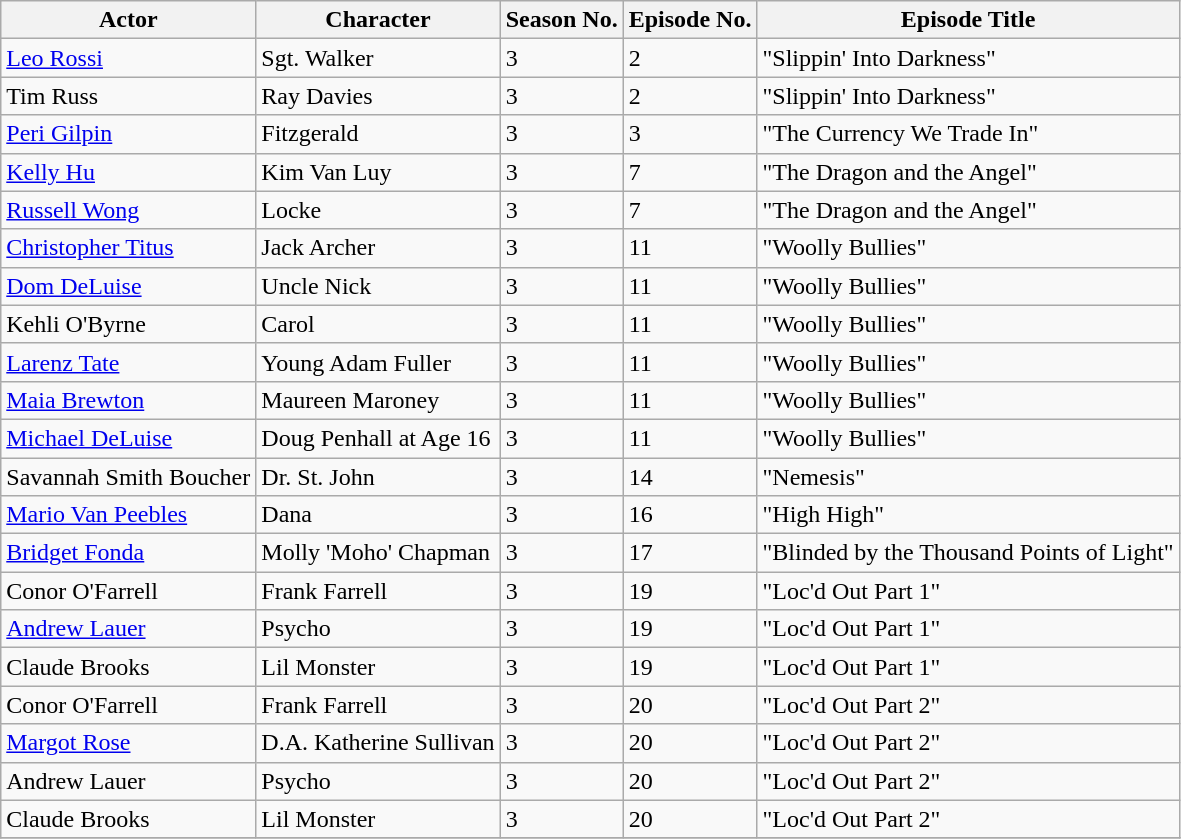<table class="wikitable">
<tr>
<th>Actor</th>
<th>Character</th>
<th>Season No.</th>
<th>Episode No.</th>
<th>Episode Title</th>
</tr>
<tr>
<td><a href='#'>Leo Rossi</a></td>
<td>Sgt. Walker</td>
<td>3</td>
<td>2</td>
<td>"Slippin' Into Darkness"</td>
</tr>
<tr>
<td>Tim Russ</td>
<td>Ray Davies</td>
<td>3</td>
<td>2</td>
<td>"Slippin' Into Darkness"</td>
</tr>
<tr>
<td><a href='#'>Peri Gilpin</a></td>
<td>Fitzgerald</td>
<td>3</td>
<td>3</td>
<td>"The Currency We Trade In"</td>
</tr>
<tr>
<td><a href='#'>Kelly Hu</a></td>
<td>Kim Van Luy</td>
<td>3</td>
<td>7</td>
<td>"The Dragon and the Angel"</td>
</tr>
<tr>
<td><a href='#'>Russell Wong</a></td>
<td>Locke</td>
<td>3</td>
<td>7</td>
<td>"The Dragon and the Angel"</td>
</tr>
<tr>
<td><a href='#'>Christopher Titus</a></td>
<td>Jack Archer</td>
<td>3</td>
<td>11</td>
<td>"Woolly Bullies"</td>
</tr>
<tr>
<td><a href='#'>Dom DeLuise</a></td>
<td>Uncle Nick</td>
<td>3</td>
<td>11</td>
<td>"Woolly Bullies"</td>
</tr>
<tr>
<td>Kehli O'Byrne</td>
<td>Carol</td>
<td>3</td>
<td>11</td>
<td>"Woolly Bullies"</td>
</tr>
<tr>
<td><a href='#'>Larenz Tate</a></td>
<td>Young Adam Fuller</td>
<td>3</td>
<td>11</td>
<td>"Woolly Bullies"</td>
</tr>
<tr>
<td><a href='#'>Maia Brewton</a></td>
<td>Maureen Maroney</td>
<td>3</td>
<td>11</td>
<td>"Woolly Bullies"</td>
</tr>
<tr>
<td><a href='#'>Michael DeLuise</a></td>
<td>Doug Penhall at Age 16</td>
<td>3</td>
<td>11</td>
<td>"Woolly Bullies"</td>
</tr>
<tr>
<td>Savannah Smith Boucher</td>
<td>Dr. St. John</td>
<td>3</td>
<td>14</td>
<td>"Nemesis"</td>
</tr>
<tr>
<td><a href='#'>Mario Van Peebles</a></td>
<td>Dana</td>
<td>3</td>
<td>16</td>
<td>"High High"</td>
</tr>
<tr>
<td><a href='#'>Bridget Fonda</a></td>
<td>Molly 'Moho' Chapman</td>
<td>3</td>
<td>17</td>
<td>"Blinded by the Thousand Points of Light"</td>
</tr>
<tr>
<td>Conor O'Farrell</td>
<td>Frank Farrell</td>
<td>3</td>
<td>19</td>
<td>"Loc'd Out Part 1"</td>
</tr>
<tr>
<td><a href='#'>Andrew Lauer</a></td>
<td>Psycho</td>
<td>3</td>
<td>19</td>
<td>"Loc'd Out Part 1"</td>
</tr>
<tr>
<td>Claude Brooks</td>
<td>Lil Monster</td>
<td>3</td>
<td>19</td>
<td>"Loc'd Out Part 1"</td>
</tr>
<tr>
<td>Conor O'Farrell</td>
<td>Frank Farrell</td>
<td>3</td>
<td>20</td>
<td>"Loc'd Out Part 2"</td>
</tr>
<tr>
<td><a href='#'>Margot Rose</a></td>
<td>D.A. Katherine Sullivan</td>
<td>3</td>
<td>20</td>
<td>"Loc'd Out Part 2"</td>
</tr>
<tr>
<td>Andrew Lauer</td>
<td>Psycho</td>
<td>3</td>
<td>20</td>
<td>"Loc'd Out Part 2"</td>
</tr>
<tr>
<td>Claude Brooks</td>
<td>Lil Monster</td>
<td>3</td>
<td>20</td>
<td>"Loc'd Out Part 2"</td>
</tr>
<tr>
</tr>
</table>
